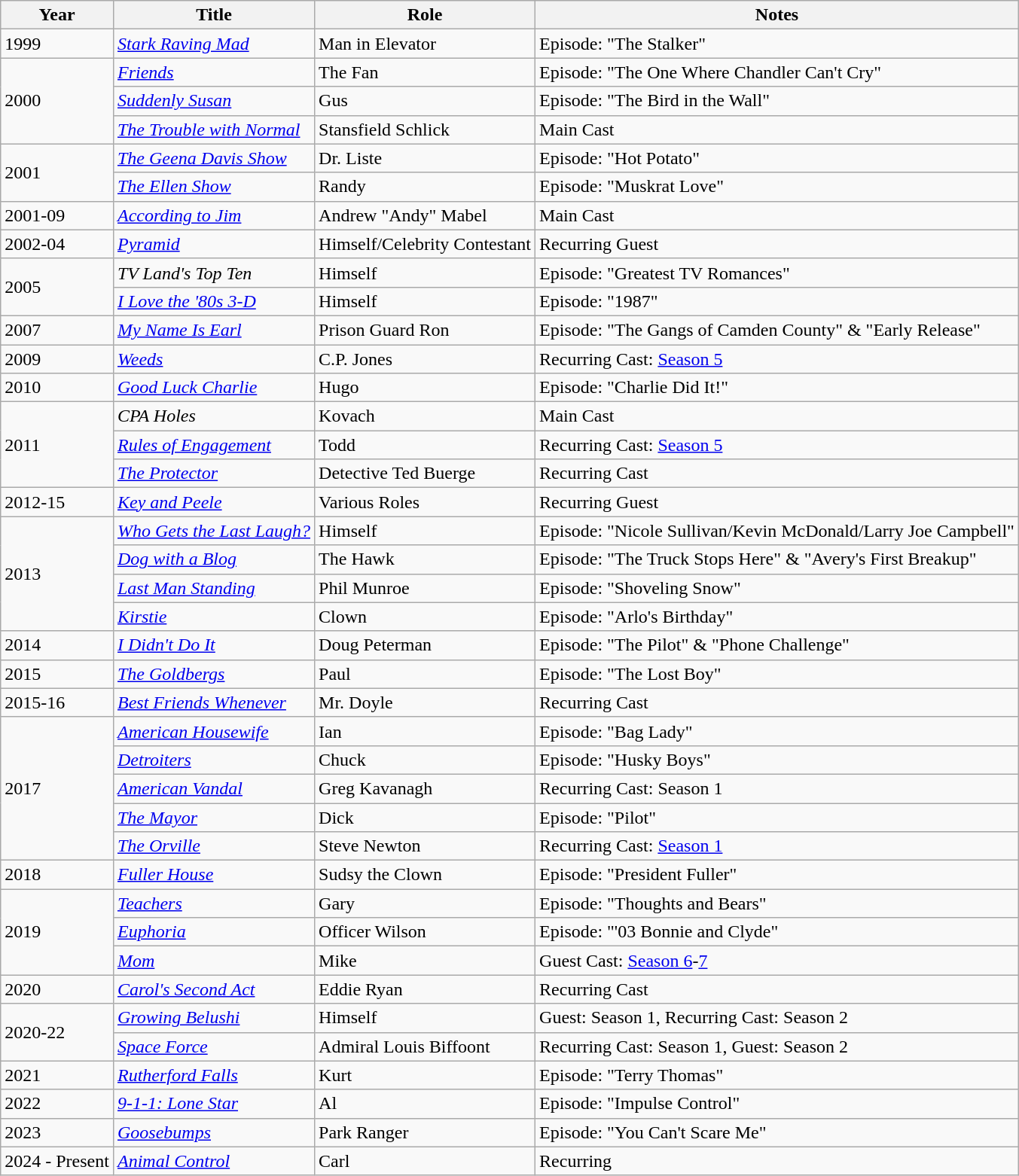<table class="wikitable plainrowheaders sortable" style="margin-right: 0;">
<tr>
<th>Year</th>
<th>Title</th>
<th>Role</th>
<th>Notes</th>
</tr>
<tr>
<td>1999</td>
<td><em><a href='#'>Stark Raving Mad</a></em></td>
<td>Man in Elevator</td>
<td>Episode: "The Stalker"</td>
</tr>
<tr>
<td rowspan=3>2000</td>
<td><em><a href='#'>Friends</a></em></td>
<td>The Fan</td>
<td>Episode: "The One Where Chandler Can't Cry"</td>
</tr>
<tr>
<td><em><a href='#'>Suddenly Susan</a></em></td>
<td>Gus</td>
<td>Episode: "The Bird in the Wall"</td>
</tr>
<tr>
<td><em><a href='#'>The Trouble with Normal</a></em></td>
<td>Stansfield Schlick</td>
<td>Main Cast</td>
</tr>
<tr>
<td rowspan=2>2001</td>
<td><em><a href='#'>The Geena Davis Show</a></em></td>
<td>Dr. Liste</td>
<td>Episode: "Hot Potato"</td>
</tr>
<tr>
<td><em><a href='#'>The Ellen Show</a></em></td>
<td>Randy</td>
<td>Episode: "Muskrat Love"</td>
</tr>
<tr>
<td>2001-09</td>
<td><em><a href='#'>According to Jim</a></em></td>
<td>Andrew "Andy" Mabel</td>
<td>Main Cast</td>
</tr>
<tr>
<td>2002-04</td>
<td><em><a href='#'>Pyramid</a></em></td>
<td>Himself/Celebrity Contestant</td>
<td>Recurring Guest</td>
</tr>
<tr>
<td rowspan=2>2005</td>
<td><em>TV Land's Top Ten</em></td>
<td>Himself</td>
<td>Episode: "Greatest TV Romances"</td>
</tr>
<tr>
<td><em><a href='#'>I Love the '80s 3-D</a></em></td>
<td>Himself</td>
<td>Episode: "1987"</td>
</tr>
<tr>
<td>2007</td>
<td><em><a href='#'>My Name Is Earl</a></em></td>
<td>Prison Guard Ron</td>
<td>Episode: "The Gangs of Camden County" & "Early Release"</td>
</tr>
<tr>
<td>2009</td>
<td><em><a href='#'>Weeds</a></em></td>
<td>C.P. Jones</td>
<td>Recurring Cast: <a href='#'>Season 5</a></td>
</tr>
<tr>
<td>2010</td>
<td><em><a href='#'>Good Luck Charlie</a></em></td>
<td>Hugo</td>
<td>Episode: "Charlie Did It!"</td>
</tr>
<tr>
<td rowspan=3>2011</td>
<td><em>CPA Holes</em></td>
<td>Kovach</td>
<td>Main Cast</td>
</tr>
<tr>
<td><em><a href='#'>Rules of Engagement</a></em></td>
<td>Todd</td>
<td>Recurring Cast: <a href='#'>Season 5</a></td>
</tr>
<tr>
<td><em><a href='#'>The Protector</a></em></td>
<td>Detective Ted Buerge</td>
<td>Recurring Cast</td>
</tr>
<tr>
<td>2012-15</td>
<td><em><a href='#'>Key and Peele</a></em></td>
<td>Various Roles</td>
<td>Recurring Guest</td>
</tr>
<tr>
<td rowspan=4>2013</td>
<td><em><a href='#'>Who Gets the Last Laugh?</a></em></td>
<td>Himself</td>
<td>Episode: "Nicole Sullivan/Kevin McDonald/Larry Joe Campbell"</td>
</tr>
<tr>
<td><em><a href='#'>Dog with a Blog</a></em></td>
<td>The Hawk</td>
<td>Episode: "The Truck Stops Here" & "Avery's First Breakup"</td>
</tr>
<tr>
<td><em><a href='#'>Last Man Standing</a></em></td>
<td>Phil Munroe</td>
<td>Episode: "Shoveling Snow"</td>
</tr>
<tr>
<td><em><a href='#'>Kirstie</a></em></td>
<td>Clown</td>
<td>Episode: "Arlo's Birthday"</td>
</tr>
<tr>
<td>2014</td>
<td><em><a href='#'>I Didn't Do It</a></em></td>
<td>Doug Peterman</td>
<td>Episode: "The Pilot" & "Phone Challenge"</td>
</tr>
<tr>
<td>2015</td>
<td><em><a href='#'>The Goldbergs</a></em></td>
<td>Paul</td>
<td>Episode: "The Lost Boy"</td>
</tr>
<tr>
<td>2015-16</td>
<td><em><a href='#'>Best Friends Whenever</a></em></td>
<td>Mr. Doyle</td>
<td>Recurring Cast</td>
</tr>
<tr>
<td rowspan=5>2017</td>
<td><em><a href='#'>American Housewife</a></em></td>
<td>Ian</td>
<td>Episode: "Bag Lady"</td>
</tr>
<tr>
<td><em><a href='#'>Detroiters</a></em></td>
<td>Chuck</td>
<td>Episode: "Husky Boys"</td>
</tr>
<tr>
<td><em><a href='#'>American Vandal</a></em></td>
<td>Greg Kavanagh</td>
<td>Recurring Cast: Season 1</td>
</tr>
<tr>
<td><em><a href='#'>The Mayor</a></em></td>
<td>Dick</td>
<td>Episode: "Pilot"</td>
</tr>
<tr>
<td><em><a href='#'>The Orville</a></em></td>
<td>Steve Newton</td>
<td>Recurring Cast: <a href='#'>Season 1</a></td>
</tr>
<tr>
<td>2018</td>
<td><em><a href='#'>Fuller House</a></em></td>
<td>Sudsy the Clown</td>
<td>Episode: "President Fuller"</td>
</tr>
<tr>
<td rowspan=3>2019</td>
<td><em><a href='#'>Teachers</a></em></td>
<td>Gary</td>
<td>Episode: "Thoughts and Bears"</td>
</tr>
<tr>
<td><em><a href='#'>Euphoria</a></em></td>
<td>Officer Wilson</td>
<td>Episode: "'03 Bonnie and Clyde"</td>
</tr>
<tr>
<td><em><a href='#'>Mom</a></em></td>
<td>Mike</td>
<td>Guest Cast: <a href='#'>Season 6</a>-<a href='#'>7</a></td>
</tr>
<tr>
<td>2020</td>
<td><em><a href='#'>Carol's Second Act</a></em></td>
<td>Eddie Ryan</td>
<td>Recurring Cast</td>
</tr>
<tr>
<td rowspan=2>2020-22</td>
<td><em><a href='#'>Growing Belushi</a></em></td>
<td>Himself</td>
<td>Guest: Season 1, Recurring Cast: Season 2</td>
</tr>
<tr>
<td><em><a href='#'>Space Force</a></em></td>
<td>Admiral Louis Biffoont</td>
<td>Recurring Cast: Season 1, Guest: Season 2</td>
</tr>
<tr>
<td>2021</td>
<td><em><a href='#'>Rutherford Falls</a></em></td>
<td>Kurt</td>
<td>Episode: "Terry Thomas"</td>
</tr>
<tr>
<td>2022</td>
<td><em><a href='#'>9-1-1: Lone Star</a></em></td>
<td>Al</td>
<td>Episode: "Impulse Control"</td>
</tr>
<tr>
<td>2023</td>
<td><em><a href='#'>Goosebumps</a></em></td>
<td>Park Ranger</td>
<td>Episode: "You Can't Scare Me"</td>
</tr>
<tr>
<td>2024 - Present</td>
<td><em><a href='#'>Animal Control</a></em></td>
<td>Carl</td>
<td>Recurring</td>
</tr>
</table>
